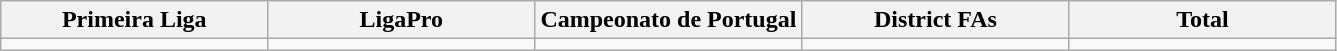<table class="wikitable">
<tr>
<th width="20%">Primeira Liga</th>
<th width="20%">LigaPro</th>
<th width="20%">Campeonato de Portugal</th>
<th width="20%">District FAs</th>
<th width="20%">Total</th>
</tr>
<tr>
<td></td>
<td></td>
<td></td>
<td></td>
<td></td>
</tr>
</table>
